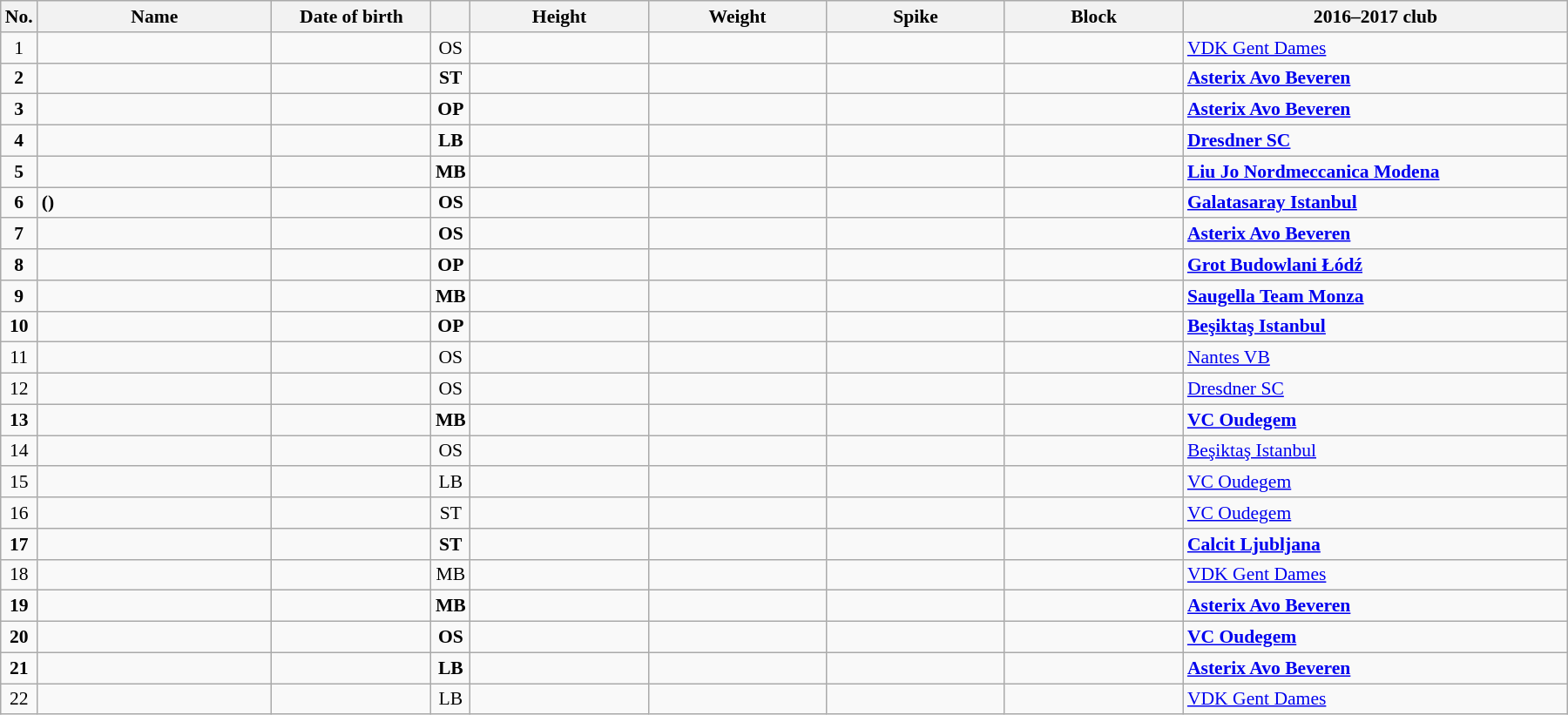<table class="wikitable sortable" style="font-size:90%; text-align:center;">
<tr>
<th>No.</th>
<th style="width:12em">Name</th>
<th style="width:8em">Date of birth</th>
<th></th>
<th style="width:9em">Height</th>
<th style="width:9em">Weight</th>
<th style="width:9em">Spike</th>
<th style="width:9em">Block</th>
<th style="width:20em">2016–2017 club</th>
</tr>
<tr>
<td>1</td>
<td align=left></td>
<td align=right></td>
<td>OS</td>
<td></td>
<td></td>
<td></td>
<td></td>
<td align=left> <a href='#'>VDK Gent Dames</a></td>
</tr>
<tr style="font-weight:bold;">
<td>2</td>
<td align=left></td>
<td align=right></td>
<td>ST</td>
<td></td>
<td></td>
<td></td>
<td></td>
<td align=left> <a href='#'>Asterix Avo Beveren</a></td>
</tr>
<tr style="font-weight:bold;">
<td>3</td>
<td align=left></td>
<td align=right></td>
<td>OP</td>
<td></td>
<td></td>
<td></td>
<td></td>
<td align=left> <a href='#'>Asterix Avo Beveren</a></td>
</tr>
<tr style="font-weight:bold;">
<td>4</td>
<td align=left></td>
<td align=right></td>
<td>LB</td>
<td></td>
<td></td>
<td></td>
<td></td>
<td align=left> <a href='#'>Dresdner SC</a></td>
</tr>
<tr style="font-weight:bold;">
<td>5</td>
<td align=left></td>
<td align=right></td>
<td>MB</td>
<td></td>
<td></td>
<td></td>
<td></td>
<td align=left> <a href='#'>Liu Jo Nordmeccanica Modena</a></td>
</tr>
<tr style="font-weight:bold;">
<td>6</td>
<td align=left> ()</td>
<td align=right></td>
<td>OS</td>
<td></td>
<td></td>
<td></td>
<td></td>
<td align=left> <a href='#'>Galatasaray Istanbul</a></td>
</tr>
<tr style="font-weight:bold;">
<td>7</td>
<td align=left></td>
<td align=right></td>
<td>OS</td>
<td></td>
<td></td>
<td></td>
<td></td>
<td align=left> <a href='#'>Asterix Avo Beveren</a></td>
</tr>
<tr style="font-weight:bold;">
<td>8</td>
<td align=left></td>
<td align=right></td>
<td>OP</td>
<td></td>
<td></td>
<td></td>
<td></td>
<td align=left> <a href='#'>Grot Budowlani Łódź</a></td>
</tr>
<tr style="font-weight:bold;">
<td>9</td>
<td align=left></td>
<td align=right></td>
<td>MB</td>
<td></td>
<td></td>
<td></td>
<td></td>
<td align=left> <a href='#'>Saugella Team Monza</a></td>
</tr>
<tr style="font-weight:bold;">
<td>10</td>
<td align=left></td>
<td align=right></td>
<td>OP</td>
<td></td>
<td></td>
<td></td>
<td></td>
<td align=left> <a href='#'>Beşiktaş Istanbul</a></td>
</tr>
<tr>
<td>11</td>
<td align=left></td>
<td align=right></td>
<td>OS</td>
<td></td>
<td></td>
<td></td>
<td></td>
<td align=left> <a href='#'>Nantes VB</a></td>
</tr>
<tr>
<td>12</td>
<td align=left></td>
<td align=right></td>
<td>OS</td>
<td></td>
<td></td>
<td></td>
<td></td>
<td align=left> <a href='#'>Dresdner SC</a></td>
</tr>
<tr style="font-weight:bold;">
<td>13</td>
<td align=left></td>
<td align=right></td>
<td>MB</td>
<td></td>
<td></td>
<td></td>
<td></td>
<td align=left> <a href='#'>VC Oudegem</a></td>
</tr>
<tr>
<td>14</td>
<td align=left></td>
<td align=right></td>
<td>OS</td>
<td></td>
<td></td>
<td></td>
<td></td>
<td align=left> <a href='#'>Beşiktaş Istanbul</a></td>
</tr>
<tr>
<td>15</td>
<td align=left></td>
<td align=right></td>
<td>LB</td>
<td></td>
<td></td>
<td></td>
<td></td>
<td align=left> <a href='#'>VC Oudegem</a></td>
</tr>
<tr>
<td>16</td>
<td align=left></td>
<td align=right></td>
<td>ST</td>
<td></td>
<td></td>
<td></td>
<td></td>
<td align=left> <a href='#'>VC Oudegem</a></td>
</tr>
<tr style="font-weight:bold;">
<td>17</td>
<td align=left></td>
<td align=right></td>
<td>ST</td>
<td></td>
<td></td>
<td></td>
<td></td>
<td align=left> <a href='#'>Calcit Ljubljana</a></td>
</tr>
<tr>
<td>18</td>
<td align=left></td>
<td align=right></td>
<td>MB</td>
<td></td>
<td></td>
<td></td>
<td></td>
<td align=left> <a href='#'>VDK Gent Dames</a></td>
</tr>
<tr style="font-weight:bold;">
<td>19</td>
<td align=left></td>
<td align=right></td>
<td>MB</td>
<td></td>
<td></td>
<td></td>
<td></td>
<td align=left> <a href='#'>Asterix Avo Beveren</a></td>
</tr>
<tr style="font-weight:bold;">
<td>20</td>
<td align=left></td>
<td align=right></td>
<td>OS</td>
<td></td>
<td></td>
<td></td>
<td></td>
<td align=left> <a href='#'>VC Oudegem</a></td>
</tr>
<tr style="font-weight:bold;">
<td>21</td>
<td align=left></td>
<td align=right></td>
<td>LB</td>
<td></td>
<td></td>
<td></td>
<td></td>
<td align=left> <a href='#'>Asterix Avo Beveren</a></td>
</tr>
<tr>
<td>22</td>
<td align=left></td>
<td align=right></td>
<td>LB</td>
<td></td>
<td></td>
<td></td>
<td></td>
<td align=left> <a href='#'>VDK Gent Dames</a></td>
</tr>
</table>
